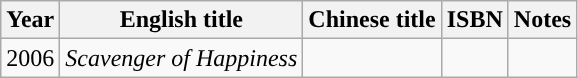<table class="wikitable sortable plainrowheaders">
<tr>
<th>Year</th>
<th>English title</th>
<th>Chinese title</th>
<th>ISBN</th>
<th>Notes</th>
</tr>
<tr>
<td>2006</td>
<td><em>Scavenger of Happiness</em></td>
<td></td>
<td></td>
<td></td>
</tr>
</table>
